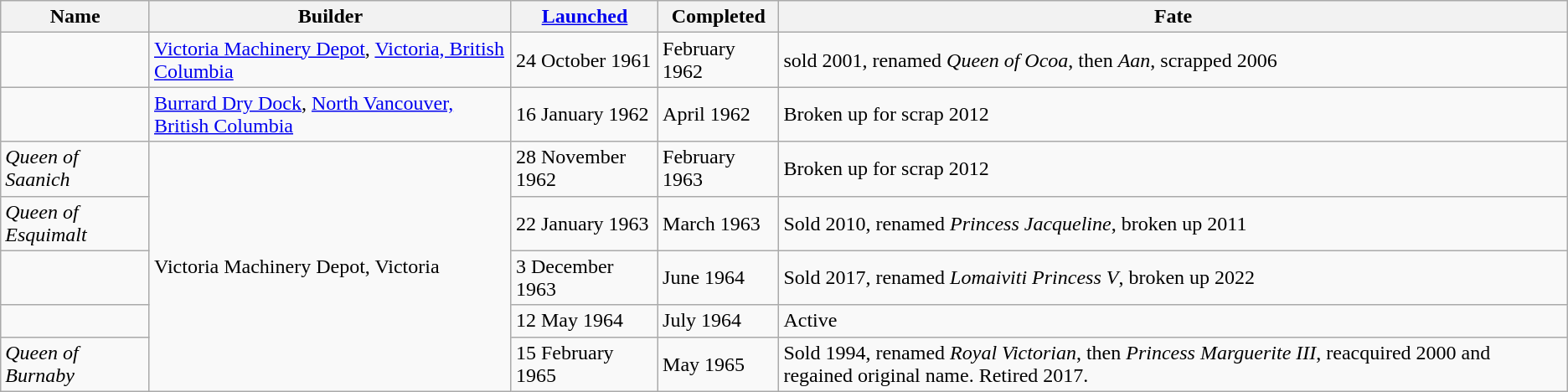<table class="wikitable plainrowheaders">
<tr>
<th scope="col">Name</th>
<th scope="col">Builder</th>
<th scope="col"><a href='#'>Launched</a></th>
<th scope="col">Completed</th>
<th scope="col">Fate</th>
</tr>
<tr>
<td scope="row"></td>
<td><a href='#'>Victoria Machinery Depot</a>, <a href='#'>Victoria, British Columbia</a></td>
<td>24 October 1961</td>
<td>February 1962</td>
<td>sold 2001, renamed <em>Queen of Ocoa</em>, then <em>Aan</em>, scrapped 2006</td>
</tr>
<tr>
<td scope="row"></td>
<td><a href='#'>Burrard Dry Dock</a>, <a href='#'>North Vancouver, British Columbia</a></td>
<td>16 January 1962</td>
<td>April 1962</td>
<td>Broken up for scrap 2012</td>
</tr>
<tr>
<td scope="row"><em>Queen of Saanich</em></td>
<td rowspan="5">Victoria Machinery Depot, Victoria</td>
<td>28 November 1962</td>
<td>February 1963</td>
<td>Broken up for scrap 2012</td>
</tr>
<tr>
<td scope="row"><em>Queen of Esquimalt</em></td>
<td>22 January 1963</td>
<td>March 1963</td>
<td>Sold 2010, renamed <em>Princess Jacqueline</em>, broken up 2011</td>
</tr>
<tr>
<td scope="row"></td>
<td>3 December 1963</td>
<td>June 1964</td>
<td>Sold 2017, renamed <em>Lomaiviti Princess V</em>, broken up 2022</td>
</tr>
<tr>
<td scope="row"></td>
<td>12 May 1964</td>
<td>July 1964</td>
<td>Active</td>
</tr>
<tr>
<td scope="row"><em>Queen of Burnaby</em></td>
<td>15 February 1965</td>
<td>May 1965</td>
<td>Sold 1994, renamed <em>Royal Victorian</em>, then <em>Princess Marguerite III</em>, reacquired 2000 and regained original name. Retired 2017.</td>
</tr>
</table>
